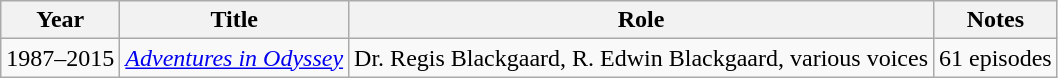<table class="wikitable sortable">
<tr>
<th>Year</th>
<th>Title</th>
<th>Role</th>
<th>Notes</th>
</tr>
<tr>
<td>1987–2015</td>
<td><em><a href='#'>Adventures in Odyssey</a></em></td>
<td>Dr. Regis Blackgaard, R. Edwin Blackgaard, various voices</td>
<td>61 episodes</td>
</tr>
</table>
